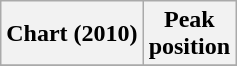<table class="wikitable plainrowheaders">
<tr>
<th>Chart (2010)</th>
<th>Peak<br>position</th>
</tr>
<tr>
</tr>
</table>
